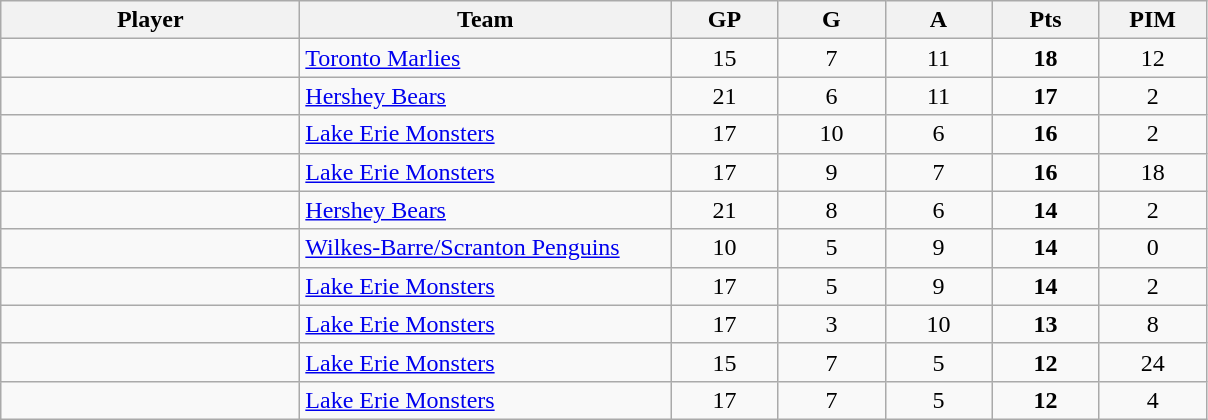<table class="wikitable sortable" style="text-align:center">
<tr>
<th style="width:12em">Player</th>
<th style="width:15em">Team</th>
<th style="width:4em">GP</th>
<th style="width:4em">G</th>
<th style="width:4em">A</th>
<th style="width:4em">Pts</th>
<th style="width:4em">PIM</th>
</tr>
<tr>
<td align=left></td>
<td align=left><a href='#'>Toronto Marlies</a></td>
<td>15</td>
<td>7</td>
<td>11</td>
<td><strong>18</strong></td>
<td>12</td>
</tr>
<tr>
<td align=left></td>
<td align=left><a href='#'>Hershey Bears</a></td>
<td>21</td>
<td>6</td>
<td>11</td>
<td><strong>17</strong></td>
<td>2</td>
</tr>
<tr>
<td align=left></td>
<td align=left><a href='#'>Lake Erie Monsters</a></td>
<td>17</td>
<td>10</td>
<td>6</td>
<td><strong>16</strong></td>
<td>2</td>
</tr>
<tr>
<td align=left></td>
<td align=left><a href='#'>Lake Erie Monsters</a></td>
<td>17</td>
<td>9</td>
<td>7</td>
<td><strong>16</strong></td>
<td>18</td>
</tr>
<tr>
<td align=left></td>
<td align=left><a href='#'>Hershey Bears</a></td>
<td>21</td>
<td>8</td>
<td>6</td>
<td><strong>14</strong></td>
<td>2</td>
</tr>
<tr>
<td align=left></td>
<td align=left><a href='#'>Wilkes-Barre/Scranton Penguins</a></td>
<td>10</td>
<td>5</td>
<td>9</td>
<td><strong>14</strong></td>
<td>0</td>
</tr>
<tr>
<td align=left></td>
<td align=left><a href='#'>Lake Erie Monsters</a></td>
<td>17</td>
<td>5</td>
<td>9</td>
<td><strong>14</strong></td>
<td>2</td>
</tr>
<tr>
<td align=left></td>
<td align=left><a href='#'>Lake Erie Monsters</a></td>
<td>17</td>
<td>3</td>
<td>10</td>
<td><strong>13</strong></td>
<td>8</td>
</tr>
<tr>
<td align=left></td>
<td align=left><a href='#'>Lake Erie Monsters</a></td>
<td>15</td>
<td>7</td>
<td>5</td>
<td><strong>12</strong></td>
<td>24</td>
</tr>
<tr>
<td align=left></td>
<td align=left><a href='#'>Lake Erie Monsters</a></td>
<td>17</td>
<td>7</td>
<td>5</td>
<td><strong>12</strong></td>
<td>4</td>
</tr>
</table>
